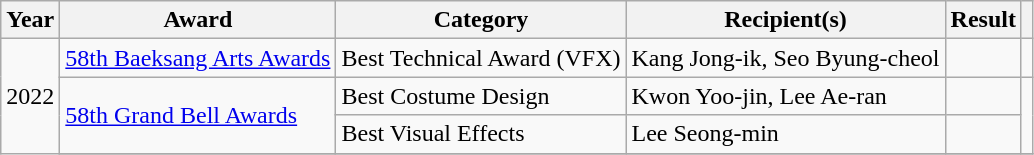<table class="wikitable plainrowheaders sortable">
<tr>
<th scope="col">Year</th>
<th scope="col">Award</th>
<th scope="col">Category</th>
<th scope="col">Recipient(s)</th>
<th scope="col">Result</th>
<th scope="col" class="unsortable"></th>
</tr>
<tr>
<td rowspan="4">2022</td>
<td scope="row" rowspan="1"><a href='#'>58th Baeksang Arts Awards</a></td>
<td>Best Technical Award (VFX)</td>
<td>Kang Jong-ik, Seo Byung-cheol</td>
<td></td>
<td rowspan="1"></td>
</tr>
<tr>
<td scope="row" rowspan=2><a href='#'>58th Grand Bell Awards</a></td>
<td>Best Costume Design</td>
<td>Kwon Yoo-jin, Lee Ae-ran</td>
<td></td>
<td rowspan="2" style="text-align: center;"></td>
</tr>
<tr>
<td>Best Visual Effects</td>
<td>Lee Seong-min</td>
<td></td>
</tr>
<tr>
</tr>
</table>
